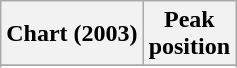<table class="wikitable sortable plainrowheaders">
<tr>
<th scope="col">Chart (2003)</th>
<th scope="col">Peak<br>position</th>
</tr>
<tr>
</tr>
<tr>
</tr>
<tr>
</tr>
<tr>
</tr>
<tr>
</tr>
</table>
